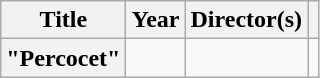<table class="wikitable plainrowheaders" style="text-align:center;">
<tr>
<th>Title</th>
<th>Year</th>
<th>Director(s)</th>
<th></th>
</tr>
<tr>
<th scope="row">"Percocet"</th>
<td></td>
<td></td>
<td></td>
</tr>
</table>
